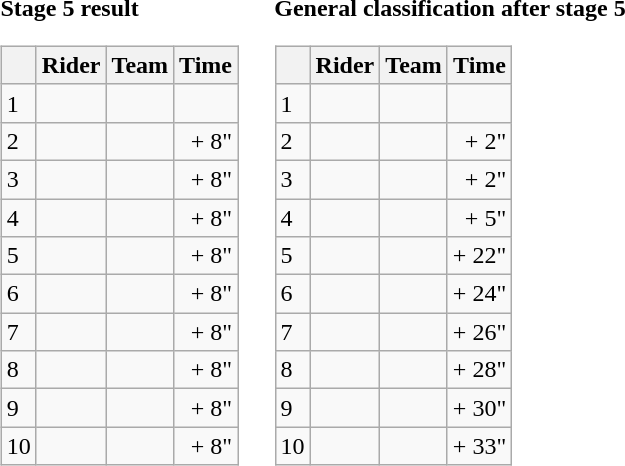<table>
<tr>
<td><strong>Stage 5 result</strong><br><table class="wikitable">
<tr>
<th></th>
<th>Rider</th>
<th>Team</th>
<th>Time</th>
</tr>
<tr>
<td>1</td>
<td></td>
<td></td>
<td align="right"></td>
</tr>
<tr>
<td>2</td>
<td></td>
<td></td>
<td align="right">+ 8"</td>
</tr>
<tr>
<td>3</td>
<td></td>
<td></td>
<td align="right">+ 8"</td>
</tr>
<tr>
<td>4</td>
<td></td>
<td></td>
<td align="right">+ 8"</td>
</tr>
<tr>
<td>5</td>
<td></td>
<td></td>
<td align="right">+ 8"</td>
</tr>
<tr>
<td>6</td>
<td></td>
<td></td>
<td align="right">+ 8"</td>
</tr>
<tr>
<td>7</td>
<td></td>
<td></td>
<td align="right">+ 8"</td>
</tr>
<tr>
<td>8</td>
<td></td>
<td></td>
<td align="right">+ 8"</td>
</tr>
<tr>
<td>9</td>
<td></td>
<td></td>
<td align="right">+ 8"</td>
</tr>
<tr>
<td>10</td>
<td></td>
<td></td>
<td align="right">+ 8"</td>
</tr>
</table>
</td>
<td></td>
<td><strong>General classification after stage 5</strong><br><table class="wikitable">
<tr>
<th></th>
<th>Rider</th>
<th>Team</th>
<th>Time</th>
</tr>
<tr>
<td>1</td>
<td> </td>
<td></td>
<td align="right"></td>
</tr>
<tr>
<td>2</td>
<td></td>
<td></td>
<td align="right">+ 2"</td>
</tr>
<tr>
<td>3</td>
<td></td>
<td></td>
<td align="right">+ 2"</td>
</tr>
<tr>
<td>4</td>
<td></td>
<td></td>
<td align="right">+ 5"</td>
</tr>
<tr>
<td>5</td>
<td></td>
<td></td>
<td align="right">+ 22"</td>
</tr>
<tr>
<td>6</td>
<td></td>
<td></td>
<td align="right">+ 24"</td>
</tr>
<tr>
<td>7</td>
<td></td>
<td></td>
<td align="right">+ 26"</td>
</tr>
<tr>
<td>8</td>
<td> </td>
<td></td>
<td align="right">+ 28"</td>
</tr>
<tr>
<td>9</td>
<td></td>
<td></td>
<td align="right">+ 30"</td>
</tr>
<tr>
<td>10</td>
<td></td>
<td></td>
<td align="right">+ 33"</td>
</tr>
</table>
</td>
</tr>
</table>
